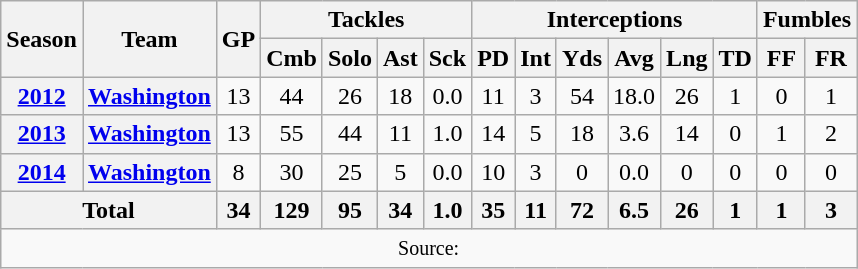<table class="wikitable" style="text-align: center;">
<tr>
<th rowspan="2">Season</th>
<th rowspan="2">Team</th>
<th rowspan="2">GP</th>
<th colspan="4">Tackles</th>
<th colspan="6">Interceptions</th>
<th colspan="2">Fumbles</th>
</tr>
<tr>
<th>Cmb</th>
<th>Solo</th>
<th>Ast</th>
<th>Sck</th>
<th>PD</th>
<th>Int</th>
<th>Yds</th>
<th>Avg</th>
<th>Lng</th>
<th>TD</th>
<th>FF</th>
<th>FR</th>
</tr>
<tr>
<th><a href='#'>2012</a></th>
<th><a href='#'>Washington</a></th>
<td>13</td>
<td>44</td>
<td>26</td>
<td>18</td>
<td>0.0</td>
<td>11</td>
<td>3</td>
<td>54</td>
<td>18.0</td>
<td>26</td>
<td>1</td>
<td>0</td>
<td>1</td>
</tr>
<tr>
<th><a href='#'>2013</a></th>
<th><a href='#'>Washington</a></th>
<td>13</td>
<td>55</td>
<td>44</td>
<td>11</td>
<td>1.0</td>
<td>14</td>
<td>5</td>
<td>18</td>
<td>3.6</td>
<td>14</td>
<td>0</td>
<td>1</td>
<td>2</td>
</tr>
<tr>
<th><a href='#'>2014</a></th>
<th><a href='#'>Washington</a></th>
<td>8</td>
<td>30</td>
<td>25</td>
<td>5</td>
<td>0.0</td>
<td>10</td>
<td>3</td>
<td>0</td>
<td>0.0</td>
<td>0</td>
<td>0</td>
<td>0</td>
<td>0</td>
</tr>
<tr>
<th colspan="2">Total</th>
<th>34</th>
<th>129</th>
<th>95</th>
<th>34</th>
<th>1.0</th>
<th>35</th>
<th>11</th>
<th>72</th>
<th>6.5</th>
<th>26</th>
<th>1</th>
<th>1</th>
<th>3</th>
</tr>
<tr>
<td colspan="15"><small>Source: </small></td>
</tr>
</table>
